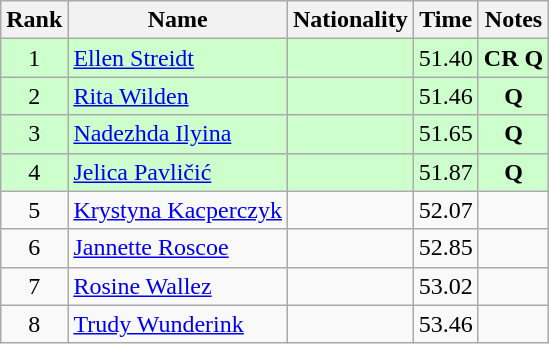<table class="wikitable sortable" style="text-align:center">
<tr>
<th>Rank</th>
<th>Name</th>
<th>Nationality</th>
<th>Time</th>
<th>Notes</th>
</tr>
<tr bgcolor=ccffcc>
<td>1</td>
<td align=left><a href='#'>Ellen Streidt</a></td>
<td align=left></td>
<td>51.40</td>
<td><strong>CR Q</strong></td>
</tr>
<tr bgcolor=ccffcc>
<td>2</td>
<td align=left><a href='#'>Rita Wilden</a></td>
<td align=left></td>
<td>51.46</td>
<td><strong>Q</strong></td>
</tr>
<tr bgcolor=ccffcc>
<td>3</td>
<td align=left><a href='#'>Nadezhda Ilyina</a></td>
<td align=left></td>
<td>51.65</td>
<td><strong>Q</strong></td>
</tr>
<tr bgcolor=ccffcc>
<td>4</td>
<td align=left><a href='#'>Jelica Pavličić</a></td>
<td align=left></td>
<td>51.87</td>
<td><strong>Q</strong></td>
</tr>
<tr>
<td>5</td>
<td align=left><a href='#'>Krystyna Kacperczyk</a></td>
<td align=left></td>
<td>52.07</td>
<td></td>
</tr>
<tr>
<td>6</td>
<td align=left><a href='#'>Jannette Roscoe</a></td>
<td align=left></td>
<td>52.85</td>
<td></td>
</tr>
<tr>
<td>7</td>
<td align=left><a href='#'>Rosine Wallez</a></td>
<td align=left></td>
<td>53.02</td>
<td></td>
</tr>
<tr>
<td>8</td>
<td align=left><a href='#'>Trudy Wunderink</a></td>
<td align=left></td>
<td>53.46</td>
<td></td>
</tr>
</table>
